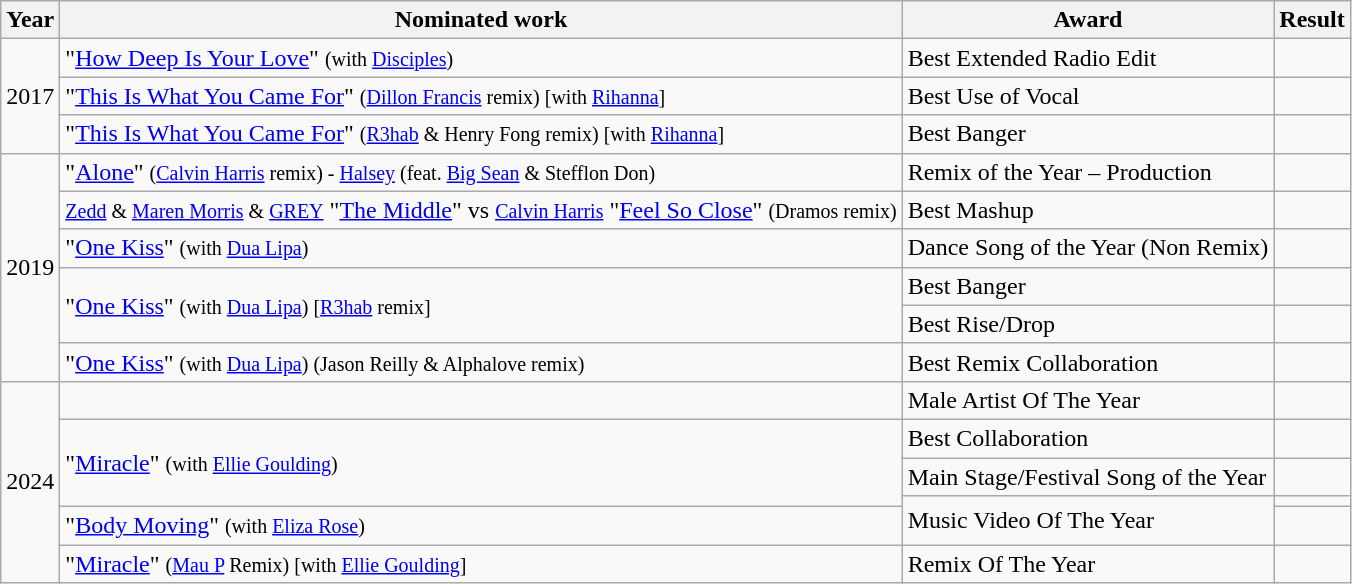<table class="wikitable">
<tr>
<th>Year</th>
<th>Nominated work</th>
<th>Award</th>
<th>Result</th>
</tr>
<tr>
<td rowspan="3">2017</td>
<td>"<a href='#'>How Deep Is Your Love</a>" <small>(with <a href='#'>Disciples</a>)</small></td>
<td>Best Extended Radio Edit</td>
<td></td>
</tr>
<tr>
<td>"<a href='#'>This Is What You Came For</a>" <small>(<a href='#'>Dillon Francis</a> remix) [with <a href='#'>Rihanna</a>]</small></td>
<td>Best Use of Vocal</td>
<td></td>
</tr>
<tr>
<td>"<a href='#'>This Is What You Came For</a>" <small>(<a href='#'>R3hab</a> & Henry Fong remix) [with <a href='#'>Rihanna</a>]</small></td>
<td>Best Banger</td>
<td></td>
</tr>
<tr>
<td rowspan="6">2019</td>
<td>"<a href='#'>Alone</a>" <small>(<a href='#'>Calvin Harris</a> remix) - <a href='#'>Halsey</a> (feat. <a href='#'>Big Sean</a> & Stefflon Don)</small></td>
<td>Remix of the Year – Production</td>
<td></td>
</tr>
<tr>
<td><small><a href='#'>Zedd</a> & <a href='#'>Maren Morris</a> & <a href='#'>GREY</a></small> "<a href='#'>The Middle</a>" vs <a href='#'><small>Calvin Harris</small></a> "<a href='#'>Feel So Close</a>" <small>(Dramos remix)</small></td>
<td>Best Mashup</td>
<td></td>
</tr>
<tr>
<td>"<a href='#'>One Kiss</a>" <small>(with <a href='#'>Dua Lipa</a>)</small></td>
<td>Dance Song of the Year (Non Remix)</td>
<td></td>
</tr>
<tr>
<td rowspan="2">"<a href='#'>One Kiss</a>" <small>(with <a href='#'>Dua Lipa</a>) [<a href='#'>R3hab</a> remix]</small></td>
<td>Best Banger</td>
<td></td>
</tr>
<tr>
<td>Best Rise/Drop</td>
<td></td>
</tr>
<tr>
<td>"<a href='#'>One Kiss</a>" <small>(with <a href='#'>Dua Lipa</a>) (Jason Reilly & Alphalove remix)</small></td>
<td>Best Remix Collaboration</td>
<td></td>
</tr>
<tr>
<td rowspan="6">2024</td>
<td></td>
<td>Male Artist Of The Year</td>
<td></td>
</tr>
<tr>
<td rowspan="3">"<a href='#'>Miracle</a>" <small>(with <a href='#'>Ellie Goulding</a>)</small></td>
<td>Best Collaboration</td>
<td></td>
</tr>
<tr>
<td>Main Stage/Festival Song of the Year</td>
<td></td>
</tr>
<tr>
<td rowspan="2">Music Video Of The Year</td>
<td></td>
</tr>
<tr>
<td>"<a href='#'>Body Moving</a>" <small>(with <a href='#'>Eliza Rose</a>)</small></td>
<td></td>
</tr>
<tr>
<td>"<a href='#'>Miracle</a>" <small>(<a href='#'>Mau P</a> Remix) [with <a href='#'>Ellie Goulding</a>]</small></td>
<td>Remix Of The Year</td>
<td></td>
</tr>
</table>
